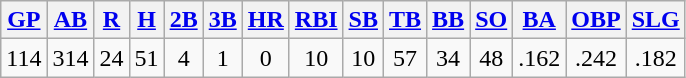<table class="wikitable">
<tr>
<th><a href='#'>GP</a></th>
<th><a href='#'>AB</a></th>
<th><a href='#'>R</a></th>
<th><a href='#'>H</a></th>
<th><a href='#'>2B</a></th>
<th><a href='#'>3B</a></th>
<th><a href='#'>HR</a></th>
<th><a href='#'>RBI</a></th>
<th><a href='#'>SB</a></th>
<th><a href='#'>TB</a></th>
<th><a href='#'>BB</a></th>
<th><a href='#'>SO</a></th>
<th><a href='#'>BA</a></th>
<th><a href='#'>OBP</a></th>
<th><a href='#'>SLG</a></th>
</tr>
<tr align=center>
<td>114</td>
<td>314</td>
<td>24</td>
<td>51</td>
<td>4</td>
<td>1</td>
<td>0</td>
<td>10</td>
<td>10</td>
<td>57</td>
<td>34</td>
<td>48</td>
<td>.162</td>
<td>.242</td>
<td>.182</td>
</tr>
</table>
